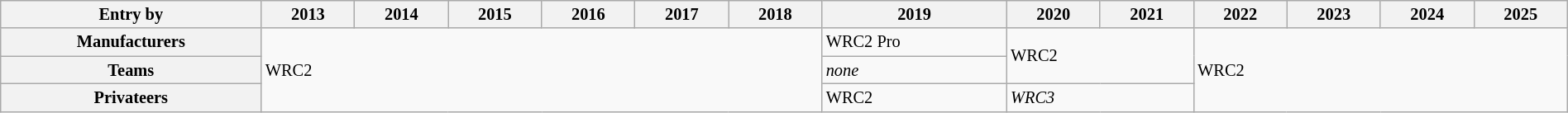<table class="wikitable mw-collapsible" style="margin: 0.5em auto; clear: both; width: 100%; font-size:85%;">
<tr>
<th>Entry by</th>
<th>2013</th>
<th>2014</th>
<th>2015</th>
<th>2016</th>
<th>2017</th>
<th>2018</th>
<th>2019</th>
<th>2020</th>
<th>2021</th>
<th>2022</th>
<th>2023</th>
<th>2024</th>
<th>2025</th>
</tr>
<tr>
<th>Manufacturers</th>
<td colspan="6" rowspan="3">WRC2</td>
<td>WRC2 Pro</td>
<td colspan="2" rowspan="2">WRC2</td>
<td colspan="4" rowspan="3">WRC2</td>
</tr>
<tr>
<th>Teams</th>
<td><em>none</em></td>
</tr>
<tr>
<th>Privateers</th>
<td>WRC2</td>
<td colspan="2"><em>WRC3</em></td>
</tr>
</table>
